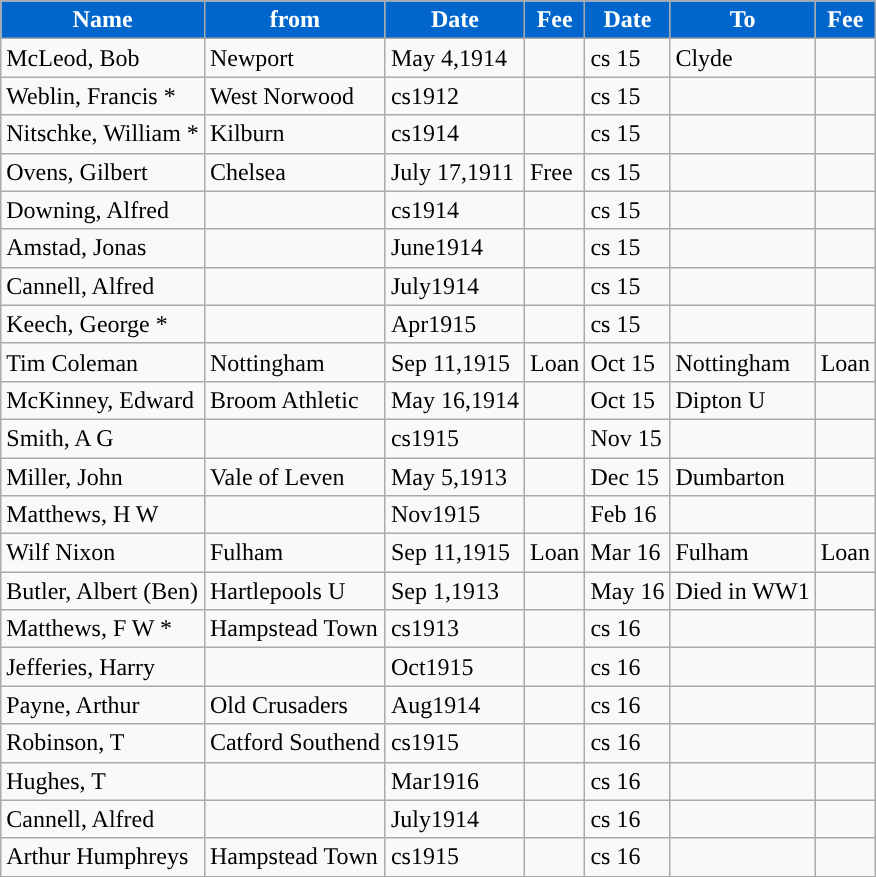<table class="wikitable">
<tr>
<th style="background:#0066CC; color:#FFFFFF;">Name</th>
<th style="background:#0066CC; color:#FFFFFF;">from</th>
<th style="background:#0066CC; color:#FFFFFF;">Date</th>
<th style="background:#0066CC; color:#FFFFFF;">Fee</th>
<th style="background:#0066CC; color:#FFFFFF;">Date</th>
<th style="background:#0066CC; color:#FFFFFF;">To</th>
<th style="background:#0066CC; color:#FFFFFF;">Fee</th>
</tr>
<tr>
<td>McLeod, Bob</td>
<td>Newport</td>
<td>May 4,1914</td>
<td></td>
<td>cs 15</td>
<td>Clyde</td>
<td></td>
</tr>
<tr>
<td>Weblin, Francis *</td>
<td>West Norwood</td>
<td>cs1912</td>
<td></td>
<td>cs 15</td>
<td></td>
<td></td>
</tr>
<tr>
<td>Nitschke, William *</td>
<td>Kilburn</td>
<td>cs1914</td>
<td></td>
<td>cs 15</td>
<td></td>
<td></td>
</tr>
<tr>
<td>Ovens, Gilbert</td>
<td>Chelsea</td>
<td>July 17,1911</td>
<td>Free</td>
<td>cs 15</td>
<td></td>
<td></td>
</tr>
<tr>
<td>Downing, Alfred</td>
<td></td>
<td>cs1914</td>
<td></td>
<td>cs 15</td>
<td></td>
<td></td>
</tr>
<tr>
<td>Amstad, Jonas</td>
<td></td>
<td>June1914</td>
<td></td>
<td>cs 15</td>
<td></td>
<td></td>
</tr>
<tr>
<td>Cannell, Alfred</td>
<td></td>
<td>July1914</td>
<td></td>
<td>cs 15</td>
<td></td>
<td></td>
</tr>
<tr>
<td>Keech, George *</td>
<td></td>
<td>Apr1915</td>
<td></td>
<td>cs 15</td>
<td></td>
<td></td>
</tr>
<tr>
<td>Tim Coleman</td>
<td>Nottingham</td>
<td>Sep 11,1915</td>
<td>Loan</td>
<td>Oct 15</td>
<td>Nottingham</td>
<td>Loan</td>
</tr>
<tr>
<td>McKinney, Edward</td>
<td>Broom Athletic</td>
<td>May 16,1914</td>
<td></td>
<td>Oct 15</td>
<td>Dipton U</td>
<td></td>
</tr>
<tr>
<td>Smith, A G</td>
<td></td>
<td>cs1915</td>
<td></td>
<td>Nov 15</td>
<td></td>
<td></td>
</tr>
<tr>
<td>Miller, John</td>
<td>Vale of Leven</td>
<td>May 5,1913</td>
<td></td>
<td>Dec 15</td>
<td>Dumbarton</td>
<td></td>
</tr>
<tr>
<td>Matthews, H W</td>
<td></td>
<td>Nov1915</td>
<td></td>
<td>Feb 16</td>
<td></td>
<td></td>
</tr>
<tr>
<td>Wilf Nixon</td>
<td>Fulham</td>
<td>Sep 11,1915</td>
<td>Loan</td>
<td>Mar 16</td>
<td>Fulham</td>
<td>Loan</td>
</tr>
<tr>
<td>Butler, Albert (Ben)</td>
<td>Hartlepools U</td>
<td>Sep 1,1913</td>
<td></td>
<td>May 16</td>
<td>Died in WW1</td>
<td></td>
</tr>
<tr>
<td>Matthews, F W *</td>
<td>Hampstead Town</td>
<td>cs1913</td>
<td></td>
<td>cs 16</td>
<td></td>
<td></td>
</tr>
<tr>
<td>Jefferies, Harry</td>
<td></td>
<td>Oct1915</td>
<td></td>
<td>cs 16</td>
<td></td>
<td></td>
</tr>
<tr>
<td>Payne, Arthur</td>
<td>Old Crusaders</td>
<td>Aug1914</td>
<td></td>
<td>cs 16</td>
<td></td>
<td></td>
</tr>
<tr>
<td>Robinson, T</td>
<td>Catford Southend</td>
<td>cs1915</td>
<td></td>
<td>cs 16</td>
<td></td>
<td></td>
</tr>
<tr>
<td>Hughes, T</td>
<td></td>
<td>Mar1916</td>
<td></td>
<td>cs 16</td>
<td></td>
<td></td>
</tr>
<tr>
<td>Cannell, Alfred</td>
<td></td>
<td>July1914</td>
<td></td>
<td>cs 16</td>
<td></td>
<td></td>
</tr>
<tr>
<td>Arthur Humphreys</td>
<td>Hampstead Town</td>
<td>cs1915</td>
<td></td>
<td>cs 16</td>
<td></td>
<td></td>
</tr>
</table>
